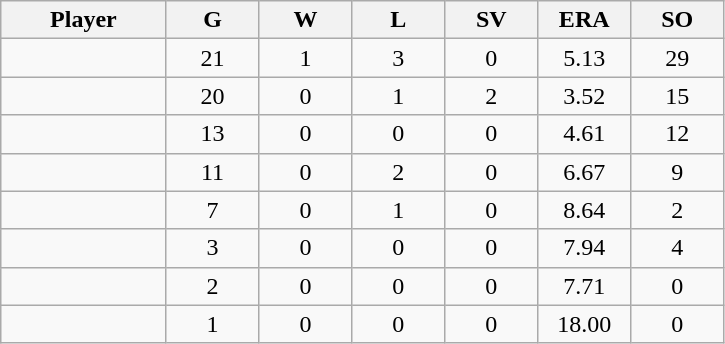<table class="wikitable sortable">
<tr>
<th bgcolor="#DDDDFF" width="16%">Player</th>
<th bgcolor="#DDDDFF" width="9%">G</th>
<th bgcolor="#DDDDFF" width="9%">W</th>
<th bgcolor="#DDDDFF" width="9%">L</th>
<th bgcolor="#DDDDFF" width="9%">SV</th>
<th bgcolor="#DDDDFF" width="9%">ERA</th>
<th bgcolor="#DDDDFF" width="9%">SO</th>
</tr>
<tr align="center">
<td></td>
<td>21</td>
<td>1</td>
<td>3</td>
<td>0</td>
<td>5.13</td>
<td>29</td>
</tr>
<tr align="center">
<td></td>
<td>20</td>
<td>0</td>
<td>1</td>
<td>2</td>
<td>3.52</td>
<td>15</td>
</tr>
<tr align="center">
<td></td>
<td>13</td>
<td>0</td>
<td>0</td>
<td>0</td>
<td>4.61</td>
<td>12</td>
</tr>
<tr align="center">
<td></td>
<td>11</td>
<td>0</td>
<td>2</td>
<td>0</td>
<td>6.67</td>
<td>9</td>
</tr>
<tr align="center">
<td></td>
<td>7</td>
<td>0</td>
<td>1</td>
<td>0</td>
<td>8.64</td>
<td>2</td>
</tr>
<tr align="center">
<td></td>
<td>3</td>
<td>0</td>
<td>0</td>
<td>0</td>
<td>7.94</td>
<td>4</td>
</tr>
<tr align="center">
<td></td>
<td>2</td>
<td>0</td>
<td>0</td>
<td>0</td>
<td>7.71</td>
<td>0</td>
</tr>
<tr align="center">
<td></td>
<td>1</td>
<td>0</td>
<td>0</td>
<td>0</td>
<td>18.00</td>
<td>0</td>
</tr>
</table>
